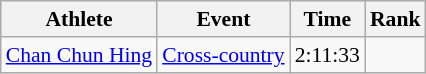<table class=wikitable style="font-size:90%">
<tr>
<th>Athlete</th>
<th>Event</th>
<th>Time</th>
<th>Rank</th>
</tr>
<tr>
<td><a href='#'>Chan Chun Hing</a></td>
<td><a href='#'>Cross-country</a></td>
<td align=center>2:11:33</td>
<td align=center></td>
</tr>
</table>
